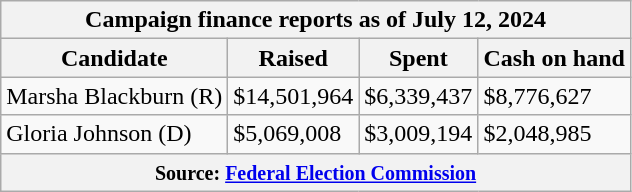<table class="wikitable sortable">
<tr>
<th colspan="4">Campaign finance reports as of July 12, 2024</th>
</tr>
<tr style="text-align:center;">
<th>Candidate</th>
<th>Raised</th>
<th>Spent</th>
<th>Cash on hand</th>
</tr>
<tr>
<td>Marsha Blackburn (R)</td>
<td>$14,501,964</td>
<td>$6,339,437</td>
<td>$8,776,627</td>
</tr>
<tr>
<td>Gloria Johnson (D)</td>
<td>$5,069,008</td>
<td>$3,009,194</td>
<td>$2,048,985</td>
</tr>
<tr>
<th colspan="4"><small>Source: <a href='#'>Federal Election Commission</a></small></th>
</tr>
</table>
